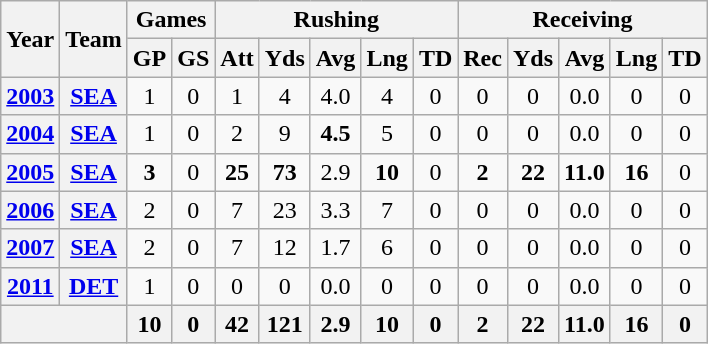<table class="wikitable" style="text-align:center;">
<tr>
<th rowspan="2">Year</th>
<th rowspan="2">Team</th>
<th colspan="2">Games</th>
<th colspan="5">Rushing</th>
<th colspan="5">Receiving</th>
</tr>
<tr>
<th>GP</th>
<th>GS</th>
<th>Att</th>
<th>Yds</th>
<th>Avg</th>
<th>Lng</th>
<th>TD</th>
<th>Rec</th>
<th>Yds</th>
<th>Avg</th>
<th>Lng</th>
<th>TD</th>
</tr>
<tr>
<th><a href='#'>2003</a></th>
<th><a href='#'>SEA</a></th>
<td>1</td>
<td>0</td>
<td>1</td>
<td>4</td>
<td>4.0</td>
<td>4</td>
<td>0</td>
<td>0</td>
<td>0</td>
<td>0.0</td>
<td>0</td>
<td>0</td>
</tr>
<tr>
<th><a href='#'>2004</a></th>
<th><a href='#'>SEA</a></th>
<td>1</td>
<td>0</td>
<td>2</td>
<td>9</td>
<td><strong>4.5</strong></td>
<td>5</td>
<td>0</td>
<td>0</td>
<td>0</td>
<td>0.0</td>
<td>0</td>
<td>0</td>
</tr>
<tr>
<th><a href='#'>2005</a></th>
<th><a href='#'>SEA</a></th>
<td><strong>3</strong></td>
<td>0</td>
<td><strong>25</strong></td>
<td><strong>73</strong></td>
<td>2.9</td>
<td><strong>10</strong></td>
<td>0</td>
<td><strong>2</strong></td>
<td><strong>22</strong></td>
<td><strong>11.0</strong></td>
<td><strong>16</strong></td>
<td>0</td>
</tr>
<tr>
<th><a href='#'>2006</a></th>
<th><a href='#'>SEA</a></th>
<td>2</td>
<td>0</td>
<td>7</td>
<td>23</td>
<td>3.3</td>
<td>7</td>
<td>0</td>
<td>0</td>
<td>0</td>
<td>0.0</td>
<td>0</td>
<td>0</td>
</tr>
<tr>
<th><a href='#'>2007</a></th>
<th><a href='#'>SEA</a></th>
<td>2</td>
<td>0</td>
<td>7</td>
<td>12</td>
<td>1.7</td>
<td>6</td>
<td>0</td>
<td>0</td>
<td>0</td>
<td>0.0</td>
<td>0</td>
<td>0</td>
</tr>
<tr>
<th><a href='#'>2011</a></th>
<th><a href='#'>DET</a></th>
<td>1</td>
<td>0</td>
<td>0</td>
<td>0</td>
<td>0.0</td>
<td>0</td>
<td>0</td>
<td>0</td>
<td>0</td>
<td>0.0</td>
<td>0</td>
<td>0</td>
</tr>
<tr>
<th colspan="2"></th>
<th>10</th>
<th>0</th>
<th>42</th>
<th>121</th>
<th>2.9</th>
<th>10</th>
<th>0</th>
<th>2</th>
<th>22</th>
<th>11.0</th>
<th>16</th>
<th>0</th>
</tr>
</table>
